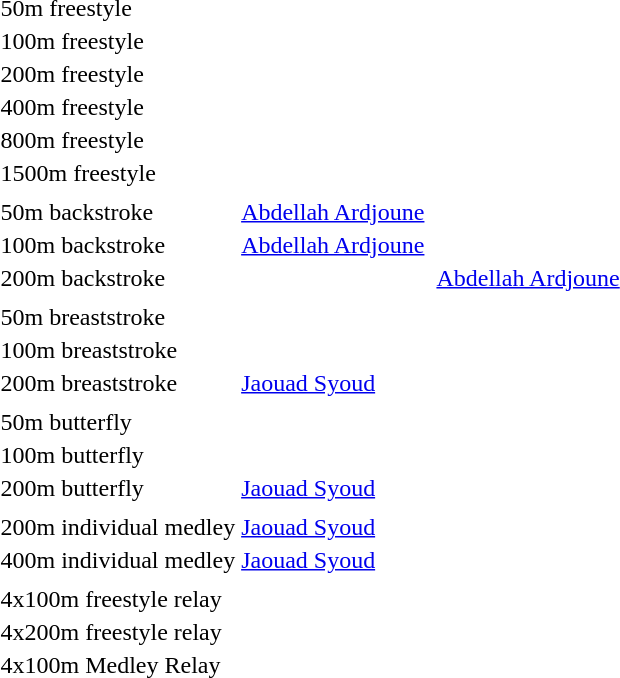<table>
<tr>
<td>50m freestyle</td>
<td></td>
<td></td>
<td></td>
<td></td>
<td></td>
<td></td>
</tr>
<tr>
<td>100m freestyle</td>
<td></td>
<td></td>
<td></td>
<td></td>
<td></td>
<td></td>
</tr>
<tr>
<td>200m freestyle</td>
<td></td>
<td></td>
<td></td>
<td></td>
<td></td>
<td></td>
</tr>
<tr>
<td>400m freestyle</td>
<td></td>
<td></td>
<td></td>
<td></td>
<td></td>
<td></td>
</tr>
<tr>
<td>800m freestyle</td>
<td></td>
<td></td>
<td></td>
<td></td>
<td></td>
<td></td>
</tr>
<tr>
<td>1500m freestyle</td>
<td></td>
<td></td>
<td></td>
<td></td>
<td></td>
<td></td>
</tr>
<tr>
<td colspan=7></td>
</tr>
<tr>
<td>50m backstroke</td>
<td><a href='#'>Abdellah Ardjoune</a> <br>  </td>
<td></td>
<td></td>
<td></td>
<td></td>
<td></td>
</tr>
<tr>
<td>100m backstroke</td>
<td><a href='#'>Abdellah Ardjoune</a> <br>  </td>
<td></td>
<td></td>
<td></td>
<td></td>
<td></td>
</tr>
<tr>
<td>200m backstroke</td>
<td></td>
<td></td>
<td><a href='#'>Abdellah Ardjoune</a> <br>  </td>
<td></td>
<td></td>
<td></td>
</tr>
<tr>
<td colspan=7></td>
</tr>
<tr>
<td>50m breaststroke</td>
<td></td>
<td></td>
<td></td>
<td></td>
<td></td>
<td></td>
</tr>
<tr>
<td>100m breaststroke</td>
<td></td>
<td></td>
<td></td>
<td></td>
<td></td>
<td></td>
</tr>
<tr>
<td>200m breaststroke</td>
<td><a href='#'>Jaouad Syoud</a> <br>  </td>
<td></td>
<td></td>
<td></td>
<td></td>
<td></td>
</tr>
<tr>
<td colspan=7></td>
</tr>
<tr>
<td>50m butterfly</td>
<td></td>
<td></td>
<td></td>
<td></td>
<td></td>
<td></td>
</tr>
<tr>
<td>100m butterfly</td>
<td></td>
<td></td>
<td></td>
<td></td>
<td></td>
<td></td>
</tr>
<tr>
<td>200m butterfly</td>
<td><a href='#'>Jaouad Syoud</a> <br>  </td>
<td></td>
<td></td>
<td></td>
<td></td>
<td></td>
</tr>
<tr>
<td colspan=7></td>
</tr>
<tr>
<td>200m individual medley</td>
<td><a href='#'>Jaouad Syoud</a> <br>  </td>
<td></td>
<td></td>
<td></td>
<td></td>
<td></td>
</tr>
<tr>
<td>400m individual medley</td>
<td><a href='#'>Jaouad Syoud</a> <br>  </td>
<td></td>
<td></td>
<td></td>
<td></td>
<td></td>
</tr>
<tr>
<td colspan=7></td>
</tr>
<tr>
<td>4x100m freestyle relay</td>
<td></td>
<td></td>
<td></td>
<td></td>
<td></td>
<td></td>
</tr>
<tr>
<td>4x200m freestyle relay</td>
<td></td>
<td></td>
<td></td>
<td></td>
<td></td>
<td></td>
</tr>
<tr>
<td>4x100m Medley Relay</td>
<td></td>
<td></td>
<td></td>
<td></td>
<td></td>
<td></td>
</tr>
<tr>
</tr>
</table>
